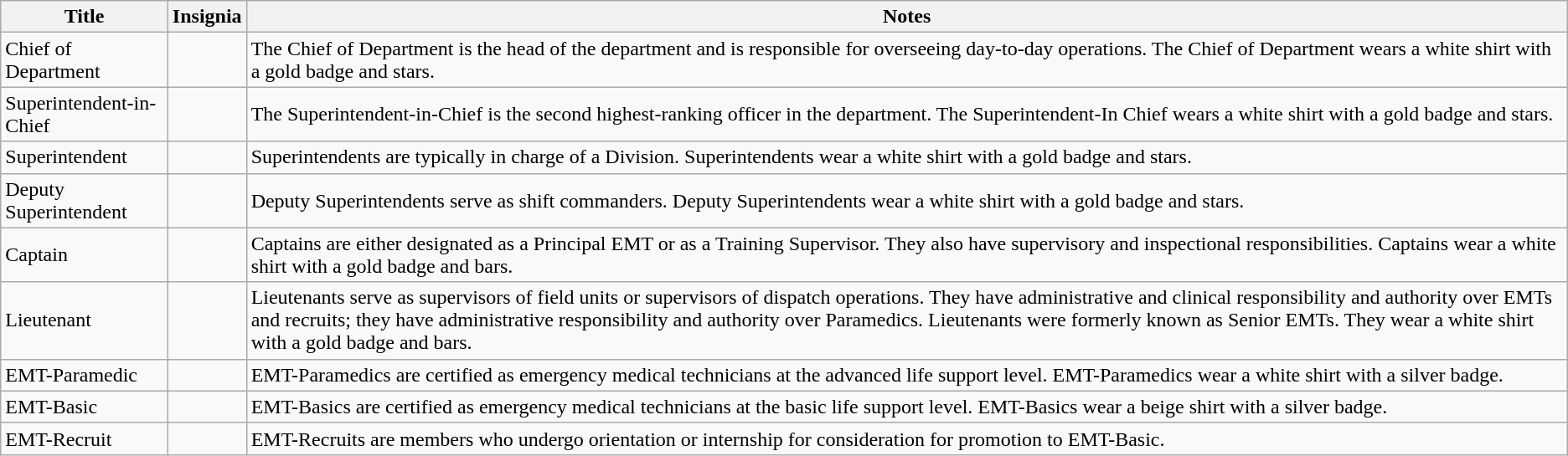<table class="wikitable">
<tr>
<th>Title</th>
<th>Insignia</th>
<th>Notes</th>
</tr>
<tr>
<td>Chief of Department</td>
<td></td>
<td>The Chief of Department is the head of the department and is responsible for overseeing day-to-day operations. The Chief of Department wears a white shirt with a gold badge and stars.</td>
</tr>
<tr>
<td>Superintendent-in-Chief</td>
<td></td>
<td>The Superintendent-in-Chief is the second highest-ranking officer in the department. The Superintendent-In Chief wears a white shirt with a gold badge and stars.</td>
</tr>
<tr>
<td>Superintendent</td>
<td></td>
<td>Superintendents are typically in charge of a Division. Superintendents wear a white shirt with a gold badge and stars.</td>
</tr>
<tr>
<td>Deputy Superintendent</td>
<td></td>
<td>Deputy Superintendents serve as shift commanders. Deputy Superintendents wear a white shirt with a gold badge and stars.</td>
</tr>
<tr>
<td>Captain</td>
<td></td>
<td>Captains are either designated as a Principal EMT or as a Training Supervisor. They also have supervisory and inspectional responsibilities. Captains wear a white shirt with a gold badge and bars.</td>
</tr>
<tr>
<td>Lieutenant</td>
<td></td>
<td>Lieutenants serve as supervisors of field units or supervisors of dispatch operations. They have administrative and clinical responsibility and authority over EMTs and recruits; they have administrative responsibility and authority over Paramedics. Lieutenants were formerly known as Senior EMTs. They wear a white shirt with a gold badge and bars.</td>
</tr>
<tr>
<td>EMT-Paramedic</td>
<td></td>
<td>EMT-Paramedics are certified as emergency medical technicians at the advanced life support level. EMT-Paramedics wear a white shirt with a silver badge.</td>
</tr>
<tr>
<td>EMT-Basic</td>
<td></td>
<td>EMT-Basics are certified as emergency medical technicians at the basic life support level. EMT-Basics wear a beige shirt with a silver badge.</td>
</tr>
<tr>
<td>EMT-Recruit</td>
<td></td>
<td>EMT-Recruits are members who undergo orientation or internship for consideration for promotion to EMT-Basic.</td>
</tr>
</table>
